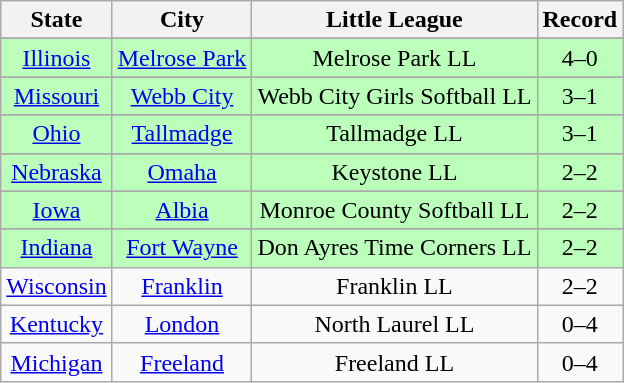<table class="wikitable">
<tr>
<th>State</th>
<th>City</th>
<th>Little League</th>
<th>Record</th>
</tr>
<tr>
</tr>
<tr bgcolor=#bbffbb>
<td align=center> <a href='#'>Illinois</a></td>
<td align=center><a href='#'>Melrose Park</a></td>
<td align=center>Melrose Park LL</td>
<td align=center>4–0</td>
</tr>
<tr>
</tr>
<tr bgcolor=#bbffbb>
<td align=center> <a href='#'>Missouri</a></td>
<td align=center><a href='#'>Webb City</a></td>
<td align=center>Webb City Girls Softball LL</td>
<td align=center>3–1</td>
</tr>
<tr>
</tr>
<tr bgcolor=#bbffbb>
<td align=center> <a href='#'>Ohio</a></td>
<td align=center><a href='#'>Tallmadge</a></td>
<td align=center>Tallmadge LL</td>
<td align=center>3–1</td>
</tr>
<tr>
</tr>
<tr bgcolor=#bbffbb>
<td align=center> <a href='#'>Nebraska</a></td>
<td align=center><a href='#'>Omaha</a></td>
<td align=center>Keystone LL</td>
<td align=center>2–2</td>
</tr>
<tr>
</tr>
<tr bgcolor=#bbffbb>
<td align=center> <a href='#'>Iowa</a></td>
<td align=center><a href='#'>Albia</a></td>
<td align=center>Monroe County Softball LL</td>
<td align=center>2–2</td>
</tr>
<tr>
</tr>
<tr bgcolor=#bbffbb>
<td align=center> <a href='#'>Indiana</a></td>
<td align=center><a href='#'>Fort Wayne</a></td>
<td align=center>Don Ayres Time Corners LL</td>
<td align=center>2–2</td>
</tr>
<tr>
<td align=center> <a href='#'>Wisconsin</a></td>
<td align=center><a href='#'>Franklin</a></td>
<td align=center>Franklin LL</td>
<td align=center>2–2</td>
</tr>
<tr>
<td align=center> <a href='#'>Kentucky</a></td>
<td align=center><a href='#'>London</a></td>
<td align=center>North Laurel LL</td>
<td align=center>0–4</td>
</tr>
<tr>
<td align=center> <a href='#'>Michigan</a></td>
<td align=center><a href='#'>Freeland</a></td>
<td align=center>Freeland LL</td>
<td align=center>0–4</td>
</tr>
</table>
